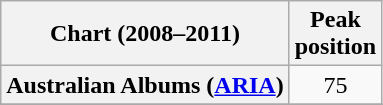<table class="wikitable sortable plainrowheaders">
<tr>
<th scope="col">Chart (2008–2011)</th>
<th scope="col">Peak<br>position</th>
</tr>
<tr>
<th scope="row">Australian Albums (<a href='#'>ARIA</a>)</th>
<td style="text-align:center;">75</td>
</tr>
<tr>
</tr>
<tr>
</tr>
</table>
